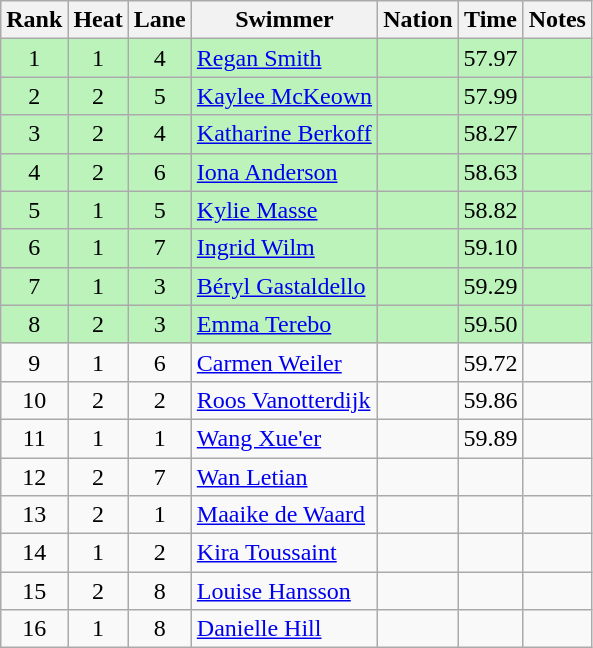<table class="wikitable sortable mw-collapsible" style="text-align:center">
<tr>
<th scope="col">Rank</th>
<th scope="col">Heat</th>
<th scope="col">Lane</th>
<th scope="col">Swimmer</th>
<th scope="col">Nation</th>
<th scope="col">Time</th>
<th scope="col">Notes</th>
</tr>
<tr bgcolor=bbf3bb>
<td>1</td>
<td>1</td>
<td>4</td>
<td align=left><a href='#'>Regan Smith</a></td>
<td align=left></td>
<td>57.97</td>
<td></td>
</tr>
<tr bgcolor=bbf3bb>
<td>2</td>
<td>2</td>
<td>5</td>
<td align=left><a href='#'>Kaylee McKeown</a></td>
<td align=left></td>
<td>57.99</td>
<td></td>
</tr>
<tr bgcolor=bbf3bb>
<td>3</td>
<td>2</td>
<td>4</td>
<td align=left><a href='#'>Katharine Berkoff</a></td>
<td align=left></td>
<td>58.27</td>
<td></td>
</tr>
<tr bgcolor=bbf3bb>
<td>4</td>
<td>2</td>
<td>6</td>
<td align=left><a href='#'>Iona Anderson</a></td>
<td align=left></td>
<td>58.63</td>
<td></td>
</tr>
<tr bgcolor=bbf3bb>
<td>5</td>
<td>1</td>
<td>5</td>
<td align=left><a href='#'>Kylie Masse</a></td>
<td align=left></td>
<td>58.82</td>
<td></td>
</tr>
<tr bgcolor=bbf3bb>
<td>6</td>
<td>1</td>
<td>7</td>
<td align=left><a href='#'>Ingrid Wilm</a></td>
<td align=left></td>
<td>59.10</td>
<td></td>
</tr>
<tr bgcolor=bbf3bb>
<td>7</td>
<td>1</td>
<td>3</td>
<td align=left><a href='#'>Béryl Gastaldello</a></td>
<td align=left></td>
<td>59.29</td>
<td></td>
</tr>
<tr bgcolor=bbf3bb>
<td>8</td>
<td>2</td>
<td>3</td>
<td align=left><a href='#'>Emma Terebo</a></td>
<td align=left></td>
<td>59.50</td>
<td></td>
</tr>
<tr>
<td>9</td>
<td>1</td>
<td>6</td>
<td align=left><a href='#'>Carmen Weiler</a></td>
<td align=left></td>
<td>59.72</td>
<td></td>
</tr>
<tr>
<td>10</td>
<td>2</td>
<td>2</td>
<td align=left><a href='#'>Roos Vanotterdijk</a></td>
<td align=left></td>
<td>59.86</td>
<td></td>
</tr>
<tr>
<td>11</td>
<td>1</td>
<td>1</td>
<td align=left><a href='#'>Wang Xue'er</a></td>
<td align=left></td>
<td>59.89</td>
<td></td>
</tr>
<tr>
<td>12</td>
<td>2</td>
<td>7</td>
<td align=left><a href='#'>Wan Letian</a></td>
<td align=left></td>
<td></td>
<td></td>
</tr>
<tr>
<td>13</td>
<td>2</td>
<td>1</td>
<td align=left><a href='#'>Maaike de Waard</a></td>
<td align=left></td>
<td></td>
<td></td>
</tr>
<tr>
<td>14</td>
<td>1</td>
<td>2</td>
<td align=left><a href='#'>Kira Toussaint</a></td>
<td align=left></td>
<td></td>
<td></td>
</tr>
<tr>
<td>15</td>
<td>2</td>
<td>8</td>
<td align=left><a href='#'>Louise Hansson</a></td>
<td align=left></td>
<td></td>
<td></td>
</tr>
<tr>
<td>16</td>
<td>1</td>
<td>8</td>
<td align=left><a href='#'>Danielle Hill</a></td>
<td align=left></td>
<td></td>
<td></td>
</tr>
</table>
